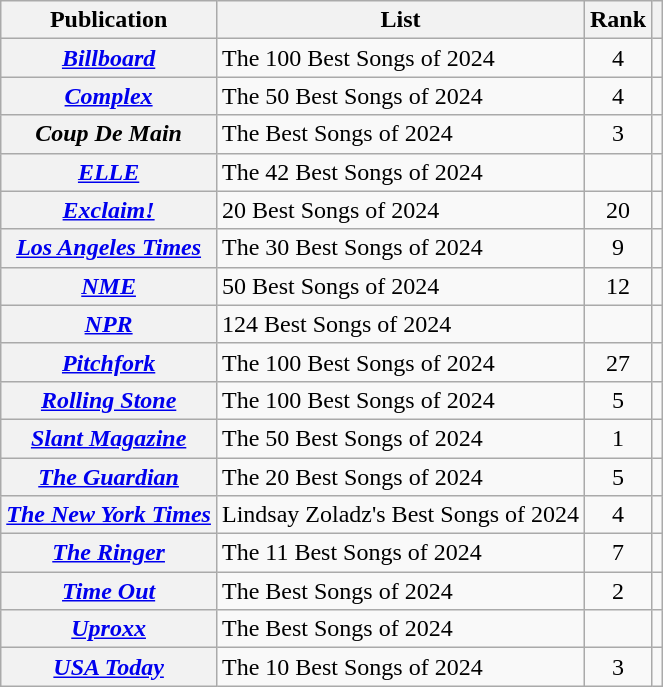<table class="wikitable sortable plainrowheaders">
<tr>
<th scope="col">Publication</th>
<th scope="col">List</th>
<th scope="col">Rank</th>
<th scope="col"></th>
</tr>
<tr>
<th scope="row"><em><a href='#'>Billboard</a></em></th>
<td>The 100 Best Songs of 2024</td>
<td style="text-align: center;">4</td>
<td style="text-align: center;"></td>
</tr>
<tr>
<th scope="row"><em><a href='#'>Complex</a></em></th>
<td>The 50 Best Songs of 2024</td>
<td style="text-align: center;">4</td>
<td style="text-align: center;"></td>
</tr>
<tr>
<th scope="row"><em>Coup De Main</em></th>
<td>The Best Songs of 2024</td>
<td style="text-align: center;">3</td>
<td style="text-align: center;"></td>
</tr>
<tr>
<th scope="row"><em><a href='#'>ELLE</a></em></th>
<td>The 42 Best Songs of 2024</td>
<td></td>
<td style="text-align: center;"></td>
</tr>
<tr>
<th scope="row"><em><a href='#'>Exclaim!</a></em></th>
<td>20 Best Songs of 2024</td>
<td style="text-align: center;">20</td>
<td style="text-align: center;"></td>
</tr>
<tr>
<th scope="row"><em><a href='#'>Los Angeles Times</a></em></th>
<td>The 30 Best Songs of 2024</td>
<td style="text-align: center;">9</td>
<td style="text-align:center"></td>
</tr>
<tr>
<th scope="row"><em><a href='#'>NME</a></em></th>
<td>50 Best Songs of 2024</td>
<td style="text-align: center;">12</td>
<td style="text-align: center;"></td>
</tr>
<tr>
<th scope="row"><em><a href='#'>NPR</a></em></th>
<td>124 Best Songs of 2024</td>
<td></td>
<td style="text-align: center;"></td>
</tr>
<tr>
<th scope="row"><em><a href='#'>Pitchfork</a></em></th>
<td>The 100 Best Songs of 2024</td>
<td style="text-align: center;">27</td>
<td style="text-align: center;"></td>
</tr>
<tr>
<th scope="row"><em><a href='#'>Rolling Stone</a></em></th>
<td>The 100 Best Songs of 2024</td>
<td style="text-align: center;">5</td>
<td style="text-align: center;"></td>
</tr>
<tr>
<th scope="row"><em><a href='#'>Slant Magazine</a></em></th>
<td>The 50 Best Songs of 2024</td>
<td style="text-align: center;">1</td>
<td style="text-align: center;"></td>
</tr>
<tr>
<th scope="row"><em><a href='#'>The Guardian</a></em></th>
<td>The 20 Best Songs of 2024</td>
<td style="text-align: center;">5</td>
<td style="text-align: center;"></td>
</tr>
<tr>
<th scope="row"><em><a href='#'>The New York Times</a></em></th>
<td>Lindsay Zoladz's Best Songs of 2024</td>
<td style="text-align: center;">4</td>
<td style="text-align: center;"></td>
</tr>
<tr>
<th scope="row"><em><a href='#'>The Ringer</a></em></th>
<td>The 11 Best Songs of 2024</td>
<td style="text-align: center;">7</td>
<td style="text-align: center;"></td>
</tr>
<tr>
<th scope="row"><em><a href='#'>Time Out</a></em></th>
<td>The Best Songs of 2024</td>
<td style="text-align: center;">2</td>
<td style="text-align: center;"></td>
</tr>
<tr>
<th scope="row"><em><a href='#'>Uproxx</a></em></th>
<td>The Best Songs of 2024</td>
<td></td>
<td style="text-align: center;"></td>
</tr>
<tr>
<th scope="row"><em><a href='#'>USA Today</a></em></th>
<td>The 10 Best Songs of 2024</td>
<td style="text-align: center;">3</td>
<td style="text-align:center"></td>
</tr>
</table>
